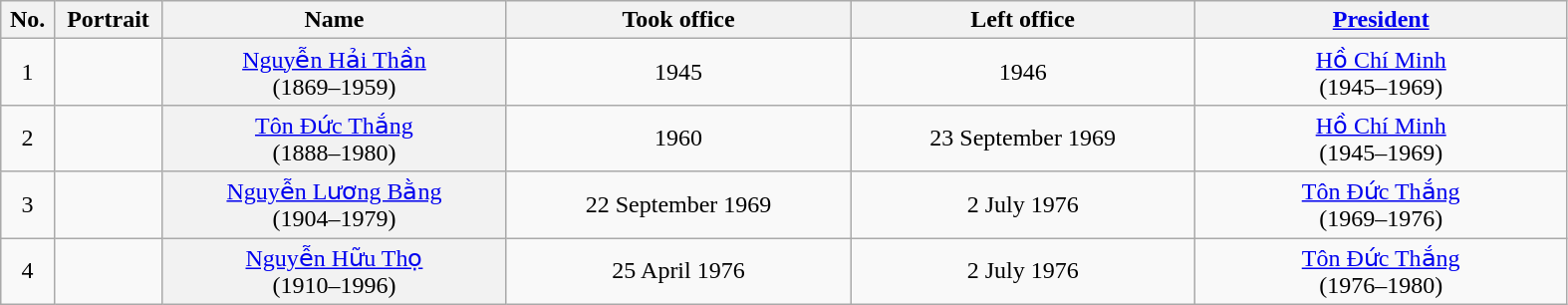<table class="wikitable" width=83%>
<tr>
<th style="width:1em;">No.</th>
<th style="width:1em;">Portrait</th>
<th style="width:12em;">Name</th>
<th style="width:12em;">Took office</th>
<th style="width:12em;">Left office</th>
<th style="width:13em;"><a href='#'>President</a></th>
</tr>
<tr align="center">
<td>1</td>
<td></td>
<th scope="row" style="font-weight:normal;"><a href='#'>Nguyễn Hải Thần</a><br>(1869–1959)</th>
<td>1945</td>
<td>1946</td>
<td><a href='#'>Hồ Chí Minh</a><br>(1945–1969)</td>
</tr>
<tr align="center" |>
<td>2</td>
<td></td>
<th scope="row" style="font-weight:normal;"><a href='#'>Tôn Đức Thắng</a><br>(1888–1980)</th>
<td>1960</td>
<td>23 September 1969</td>
<td><a href='#'>Hồ Chí Minh</a><br>(1945–1969)</td>
</tr>
<tr align="center" |>
<td>3</td>
<td></td>
<th scope="row" style="font-weight:normal;"><a href='#'>Nguyễn Lương Bằng</a><br>(1904–1979)</th>
<td>22 September 1969</td>
<td>2 July 1976</td>
<td><a href='#'>Tôn Đức Thắng</a><br>(1969–1976)</td>
</tr>
<tr align="center" |>
<td>4</td>
<td></td>
<th scope="row" style="font-weight:normal;"><a href='#'>Nguyễn Hữu Thọ</a><br>(1910–1996)</th>
<td>25 April 1976</td>
<td>2 July 1976</td>
<td><a href='#'>Tôn Đức Thắng</a><br>(1976–1980)</td>
</tr>
</table>
